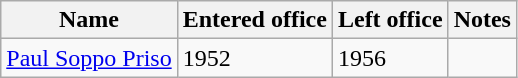<table class="wikitable">
<tr>
<th>Name</th>
<th>Entered office</th>
<th>Left office</th>
<th>Notes</th>
</tr>
<tr>
<td><a href='#'>Paul Soppo Priso</a></td>
<td>1952</td>
<td>1956</td>
<td></td>
</tr>
</table>
